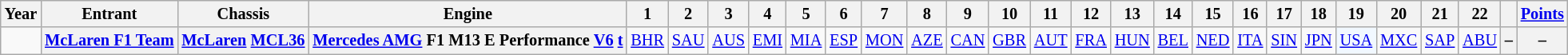<table class="wikitable" style="text-align:center; font-size:85%">
<tr>
<th>Year</th>
<th>Entrant</th>
<th>Chassis</th>
<th>Engine</th>
<th>1</th>
<th>2</th>
<th>3</th>
<th>4</th>
<th>5</th>
<th>6</th>
<th>7</th>
<th>8</th>
<th>9</th>
<th>10</th>
<th>11</th>
<th>12</th>
<th>13</th>
<th>14</th>
<th>15</th>
<th>16</th>
<th>17</th>
<th>18</th>
<th>19</th>
<th>20</th>
<th>21</th>
<th>22</th>
<th></th>
<th><a href='#'>Points</a></th>
</tr>
<tr>
<td id=2022R></td>
<th nowrap><a href='#'>McLaren F1 Team</a></th>
<th nowrap><a href='#'>McLaren</a> <a href='#'>MCL36</a></th>
<th nowrap><a href='#'>Mercedes AMG</a> F1 M13 E Performance <a href='#'>V6</a> <a href='#'>t</a></th>
<td><a href='#'>BHR</a></td>
<td><a href='#'>SAU</a></td>
<td><a href='#'>AUS</a></td>
<td><a href='#'>EMI</a></td>
<td><a href='#'>MIA</a></td>
<td><a href='#'>ESP</a></td>
<td><a href='#'>MON</a></td>
<td><a href='#'>AZE</a></td>
<td><a href='#'>CAN</a></td>
<td><a href='#'>GBR</a></td>
<td><a href='#'>AUT</a></td>
<td><a href='#'>FRA</a></td>
<td><a href='#'>HUN</a></td>
<td><a href='#'>BEL</a></td>
<td><a href='#'>NED</a></td>
<td><a href='#'>ITA</a></td>
<td><a href='#'>SIN</a></td>
<td><a href='#'>JPN</a></td>
<td style="background:#F1F8FF;"><a href='#'>USA</a><br></td>
<td><a href='#'>MXC</a></td>
<td><a href='#'>SAP</a></td>
<td><a href='#'>ABU</a></td>
<th>–</th>
<th>–</th>
</tr>
</table>
